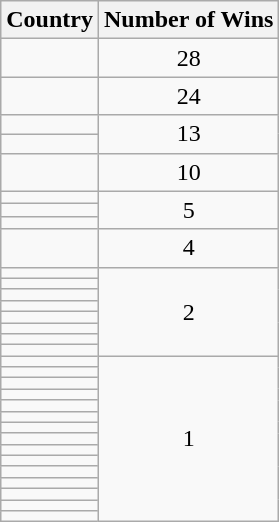<table class="wikitable">
<tr>
<th>Country</th>
<th>Number of Wins</th>
</tr>
<tr>
<td></td>
<td align = center>28</td>
</tr>
<tr>
<td></td>
<td align = center>24</td>
</tr>
<tr>
<td></td>
<td align = center rowspan="2">13</td>
</tr>
<tr>
<td></td>
</tr>
<tr>
<td></td>
<td align = center>10</td>
</tr>
<tr>
<td></td>
<td align = center rowspan="3">5</td>
</tr>
<tr>
<td></td>
</tr>
<tr>
<td></td>
</tr>
<tr>
<td></td>
<td align = center>4</td>
</tr>
<tr>
<td></td>
<td rowspan="8" align="center">2</td>
</tr>
<tr>
<td></td>
</tr>
<tr>
<td></td>
</tr>
<tr>
<td></td>
</tr>
<tr>
<td></td>
</tr>
<tr>
<td></td>
</tr>
<tr>
<td></td>
</tr>
<tr>
<td></td>
</tr>
<tr>
<td></td>
<td rowspan="15" align="center">1</td>
</tr>
<tr>
<td></td>
</tr>
<tr>
<td></td>
</tr>
<tr>
<td></td>
</tr>
<tr>
<td></td>
</tr>
<tr>
<td></td>
</tr>
<tr>
<td></td>
</tr>
<tr>
<td></td>
</tr>
<tr>
<td></td>
</tr>
<tr>
<td></td>
</tr>
<tr>
<td></td>
</tr>
<tr>
<td></td>
</tr>
<tr>
<td></td>
</tr>
<tr>
<td></td>
</tr>
<tr>
<td></td>
</tr>
</table>
